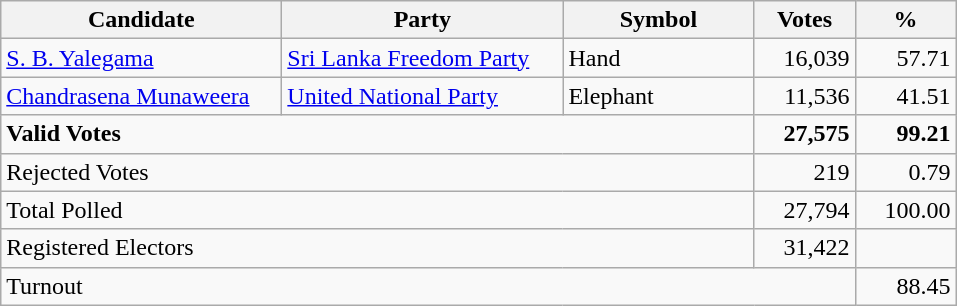<table class="wikitable" border="1" style="text-align:right;">
<tr>
<th align=left width="180">Candidate</th>
<th align=left width="180">Party</th>
<th align=left width="120">Symbol</th>
<th align=left width="60">Votes</th>
<th align=left width="60">%</th>
</tr>
<tr>
<td align=left><a href='#'>S. B. Yalegama</a></td>
<td align=left><a href='#'>Sri Lanka Freedom Party</a></td>
<td align=left>Hand</td>
<td>16,039</td>
<td>57.71</td>
</tr>
<tr>
<td align=left><a href='#'>Chandrasena Munaweera</a></td>
<td align=left><a href='#'>United National Party</a></td>
<td align=left>Elephant</td>
<td>11,536</td>
<td>41.51</td>
</tr>
<tr>
<td align=left colspan=3><strong>Valid Votes</strong></td>
<td><strong>27,575</strong></td>
<td><strong>99.21</strong></td>
</tr>
<tr>
<td align=left colspan=3>Rejected Votes</td>
<td>219</td>
<td>0.79</td>
</tr>
<tr>
<td align=left colspan=3>Total Polled</td>
<td>27,794</td>
<td>100.00</td>
</tr>
<tr>
<td align=left colspan=3>Registered Electors</td>
<td>31,422</td>
<td></td>
</tr>
<tr>
<td align=left colspan=4>Turnout</td>
<td>88.45</td>
</tr>
</table>
